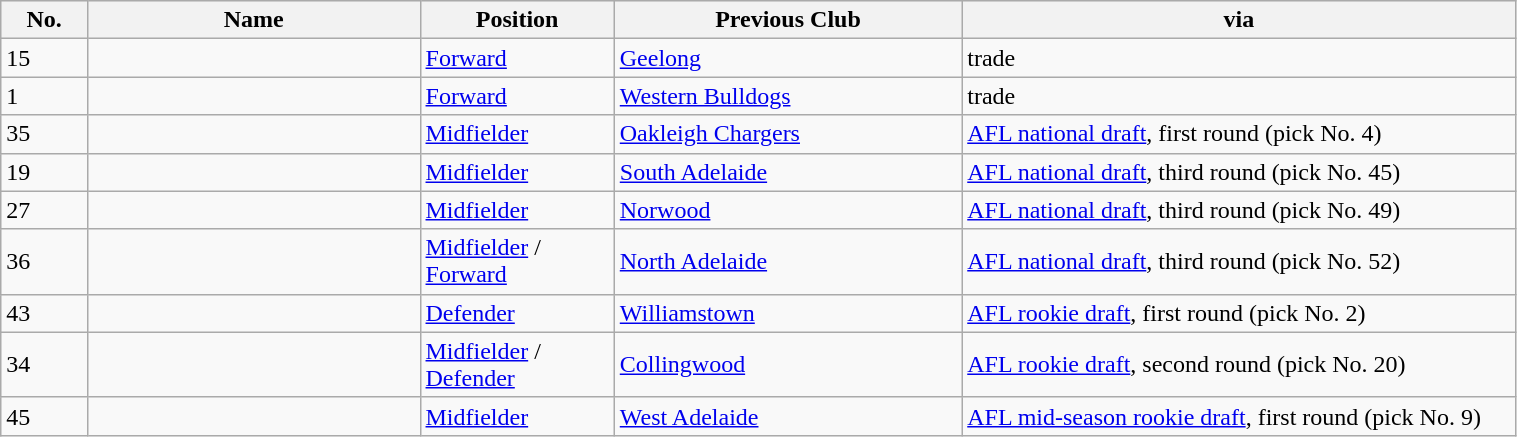<table class="wikitable sortable" style="width:80%;">
<tr style="background:#efefef;">
<th width=1%>No.</th>
<th width=6%>Name</th>
<th width=2%>Position</th>
<th width=5%>Previous Club</th>
<th width=10%>via</th>
</tr>
<tr>
<td align=left>15</td>
<td></td>
<td><a href='#'>Forward</a></td>
<td><a href='#'>Geelong</a></td>
<td>trade</td>
</tr>
<tr>
<td align=left>1</td>
<td></td>
<td><a href='#'>Forward</a></td>
<td><a href='#'>Western Bulldogs</a></td>
<td>trade</td>
</tr>
<tr>
<td align=left>35</td>
<td></td>
<td><a href='#'>Midfielder</a></td>
<td><a href='#'>Oakleigh Chargers</a></td>
<td><a href='#'>AFL national draft</a>, first round (pick No. 4)</td>
</tr>
<tr>
<td align=left>19</td>
<td></td>
<td><a href='#'>Midfielder</a></td>
<td><a href='#'>South Adelaide</a></td>
<td><a href='#'>AFL national draft</a>, third round (pick No. 45)</td>
</tr>
<tr>
<td align=left>27</td>
<td></td>
<td><a href='#'>Midfielder</a></td>
<td><a href='#'>Norwood</a></td>
<td><a href='#'>AFL national draft</a>, third round (pick No. 49)</td>
</tr>
<tr>
<td align=left>36</td>
<td></td>
<td><a href='#'>Midfielder</a> / <a href='#'>Forward</a></td>
<td><a href='#'>North Adelaide</a></td>
<td><a href='#'>AFL national draft</a>, third round (pick No. 52)</td>
</tr>
<tr>
<td align=left>43</td>
<td></td>
<td><a href='#'>Defender</a></td>
<td><a href='#'>Williamstown</a></td>
<td><a href='#'>AFL rookie draft</a>, first round (pick No. 2)</td>
</tr>
<tr>
<td align=left>34</td>
<td></td>
<td><a href='#'>Midfielder</a> / <a href='#'>Defender</a></td>
<td><a href='#'>Collingwood</a></td>
<td><a href='#'>AFL rookie draft</a>, second round (pick No. 20)</td>
</tr>
<tr>
<td align=left>45</td>
<td></td>
<td><a href='#'>Midfielder</a></td>
<td><a href='#'>West Adelaide</a></td>
<td><a href='#'>AFL mid-season rookie draft</a>, first round (pick No. 9)</td>
</tr>
</table>
